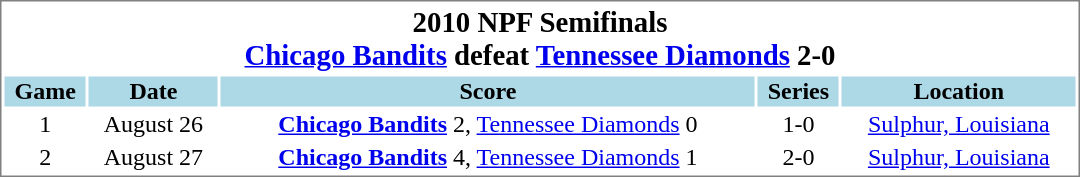<table cellpadding="1"  style="min-width:45em;text-align:center;font-size:100%; border:1px solid gray;">
<tr style="font-size:larger;">
<th colspan=8>2010 NPF Semifinals<br><a href='#'>Chicago Bandits</a> defeat <a href='#'>Tennessee Diamonds</a> 2-0</th>
</tr>
<tr style="background:lightblue;">
<th>Game</th>
<th>Date</th>
<th>Score</th>
<th>Series<br></th>
<th>Location</th>
</tr>
<tr>
<td>1</td>
<td>August 26</td>
<td><strong><a href='#'>Chicago Bandits</a></strong> 2, <a href='#'>Tennessee Diamonds</a> 0</td>
<td>1-0</td>
<td><a href='#'>Sulphur, Louisiana</a></td>
</tr>
<tr>
<td>2</td>
<td>August 27</td>
<td><strong><a href='#'>Chicago Bandits</a></strong> 4, <a href='#'>Tennessee Diamonds</a> 1</td>
<td>2-0</td>
<td><a href='#'>Sulphur, Louisiana</a></td>
</tr>
</table>
